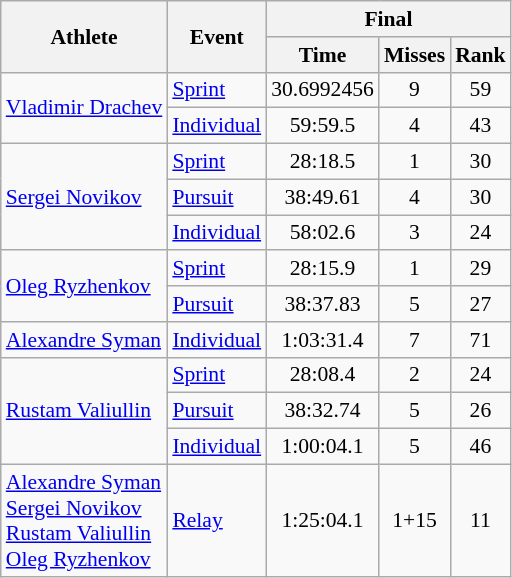<table class="wikitable" style="font-size:90%">
<tr>
<th rowspan="2">Athlete</th>
<th rowspan="2">Event</th>
<th colspan="3">Final</th>
</tr>
<tr>
<th>Time</th>
<th>Misses</th>
<th>Rank</th>
</tr>
<tr>
<td rowspan=2><a href='#'>Vladimir Drachev</a></td>
<td><a href='#'>Sprint</a></td>
<td align="center">30.6992456</td>
<td align="center">9</td>
<td align="center">59</td>
</tr>
<tr>
<td><a href='#'>Individual</a></td>
<td align="center">59:59.5</td>
<td align="center">4</td>
<td align="center">43</td>
</tr>
<tr>
<td rowspan=3><a href='#'>Sergei Novikov</a></td>
<td><a href='#'>Sprint</a></td>
<td align="center">28:18.5</td>
<td align="center">1</td>
<td align="center">30</td>
</tr>
<tr>
<td><a href='#'>Pursuit</a></td>
<td align="center">38:49.61</td>
<td align="center">4</td>
<td align="center">30</td>
</tr>
<tr>
<td><a href='#'>Individual</a></td>
<td align="center">58:02.6</td>
<td align="center">3</td>
<td align="center">24</td>
</tr>
<tr>
<td rowspan=2><a href='#'>Oleg Ryzhenkov</a></td>
<td><a href='#'>Sprint</a></td>
<td align="center">28:15.9</td>
<td align="center">1</td>
<td align="center">29</td>
</tr>
<tr>
<td><a href='#'>Pursuit</a></td>
<td align="center">38:37.83</td>
<td align="center">5</td>
<td align="center">27</td>
</tr>
<tr>
<td><a href='#'>Alexandre Syman</a></td>
<td><a href='#'>Individual</a></td>
<td align="center">1:03:31.4</td>
<td align="center">7</td>
<td align="center">71</td>
</tr>
<tr>
<td rowspan=3><a href='#'>Rustam Valiullin</a></td>
<td><a href='#'>Sprint</a></td>
<td align="center">28:08.4</td>
<td align="center">2</td>
<td align="center">24</td>
</tr>
<tr>
<td><a href='#'>Pursuit</a></td>
<td align="center">38:32.74</td>
<td align="center">5</td>
<td align="center">26</td>
</tr>
<tr>
<td><a href='#'>Individual</a></td>
<td align="center">1:00:04.1</td>
<td align="center">5</td>
<td align="center">46</td>
</tr>
<tr>
<td><a href='#'>Alexandre Syman</a> <br><a href='#'>Sergei Novikov</a><br><a href='#'>Rustam Valiullin</a><br><a href='#'>Oleg Ryzhenkov</a></td>
<td><a href='#'>Relay</a></td>
<td align="center">1:25:04.1</td>
<td align="center">1+15</td>
<td align="center">11</td>
</tr>
</table>
